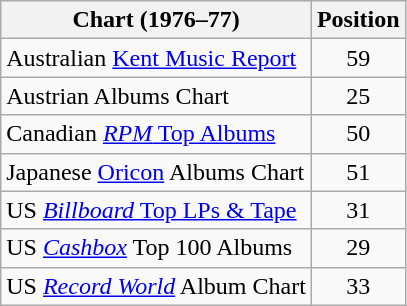<table class="wikitable sortable" style="text-align:center;">
<tr>
<th scope="col">Chart (1976–77)</th>
<th scope="col">Position</th>
</tr>
<tr>
<td scope="row" align="left">Australian <a href='#'>Kent Music Report</a></td>
<td>59</td>
</tr>
<tr>
<td scope="row" align="left">Austrian Albums Chart</td>
<td>25</td>
</tr>
<tr>
<td scope="row" align="left">Canadian <a href='#'><em>RPM</em> Top Albums</a></td>
<td>50</td>
</tr>
<tr>
<td scope="row" align="left">Japanese <a href='#'>Oricon</a> Albums Chart</td>
<td>51</td>
</tr>
<tr>
<td scope="row" align="left">US <a href='#'><em>Billboard</em> Top LPs & Tape</a></td>
<td>31</td>
</tr>
<tr>
<td scope="row" align="left">US <em><a href='#'>Cashbox</a></em> Top 100 Albums</td>
<td>29</td>
</tr>
<tr>
<td scope="row" align="left">US <em><a href='#'>Record World</a></em> Album Chart</td>
<td>33</td>
</tr>
</table>
